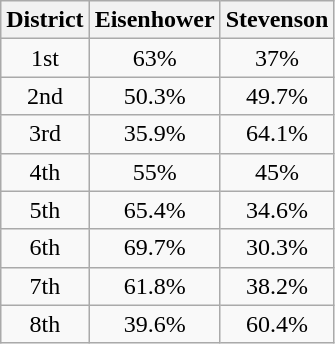<table class="wikitable sortable" - style="text-align:center;">
<tr>
<th>District</th>
<th>Eisenhower</th>
<th>Stevenson</th>
</tr>
<tr>
<td>1st</td>
<td>63%</td>
<td>37%</td>
</tr>
<tr>
<td>2nd</td>
<td>50.3%</td>
<td>49.7%</td>
</tr>
<tr>
<td>3rd</td>
<td>35.9%</td>
<td>64.1%</td>
</tr>
<tr>
<td>4th</td>
<td>55%</td>
<td>45%</td>
</tr>
<tr>
<td>5th</td>
<td>65.4%</td>
<td>34.6%</td>
</tr>
<tr>
<td>6th</td>
<td>69.7%</td>
<td>30.3%</td>
</tr>
<tr>
<td>7th</td>
<td>61.8%</td>
<td>38.2%</td>
</tr>
<tr>
<td>8th</td>
<td>39.6%</td>
<td>60.4%</td>
</tr>
</table>
